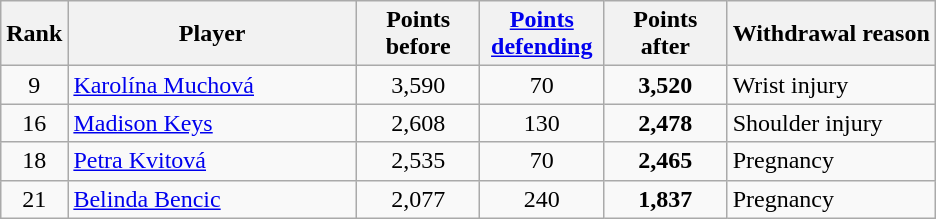<table class="wikitable sortable">
<tr>
<th>Rank</th>
<th style="width:185px;">Player</th>
<th style="width:75px;">Points before</th>
<th style="width:75px;"><a href='#'>Points defending</a></th>
<th style="width:75px;">Points after</th>
<th>Withdrawal reason</th>
</tr>
<tr>
<td style="text-align:center;">9</td>
<td> <a href='#'>Karolína Muchová</a></td>
<td style="text-align:center;">3,590</td>
<td style="text-align:center;">70</td>
<td style="text-align:center;"><strong>3,520</strong></td>
<td>Wrist injury</td>
</tr>
<tr>
<td style="text-align:center;">16</td>
<td> <a href='#'>Madison Keys</a></td>
<td style="text-align:center;">2,608</td>
<td style="text-align:center;">130</td>
<td style="text-align:center;"><strong>2,478</strong></td>
<td>Shoulder injury</td>
</tr>
<tr>
<td style="text-align:center;">18</td>
<td> <a href='#'>Petra Kvitová</a></td>
<td style="text-align:center;">2,535</td>
<td style="text-align:center;">70</td>
<td style="text-align:center;"><strong>2,465</strong></td>
<td>Pregnancy</td>
</tr>
<tr>
<td style="text-align:center;">21</td>
<td> <a href='#'>Belinda Bencic</a></td>
<td style="text-align:center;">2,077</td>
<td style="text-align:center;">240</td>
<td style="text-align:center;"><strong>1,837</strong></td>
<td>Pregnancy</td>
</tr>
</table>
